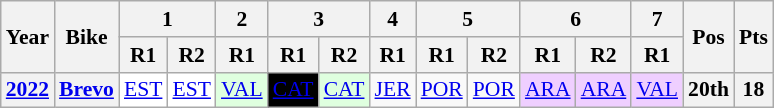<table class="wikitable" style="text-align:center; font-size:90%">
<tr>
<th valign="middle" rowspan=2>Year</th>
<th valign="middle" rowspan=2>Bike</th>
<th colspan=2>1</th>
<th colspan=1>2</th>
<th colspan=2>3</th>
<th colspan=1>4</th>
<th colspan=2>5</th>
<th colspan=2>6</th>
<th colspan=1>7</th>
<th rowspan=2>Pos</th>
<th rowspan=2>Pts</th>
</tr>
<tr>
<th>R1</th>
<th>R2</th>
<th>R1</th>
<th>R1</th>
<th>R2</th>
<th>R1</th>
<th>R1</th>
<th>R2</th>
<th>R1</th>
<th>R2</th>
<th>R1</th>
</tr>
<tr>
<th><a href='#'>2022</a></th>
<th><a href='#'>Brevo</a></th>
<td style="background:#ffffff;"><a href='#'>EST</a><br></td>
<td style="background:#ffffff;"><a href='#'>EST</a><br></td>
<td style="background:#dfffdf;"><a href='#'>VAL</a><br></td>
<td style="background:black; color:white;"><a href='#'><span>CAT</span></a><br></td>
<td style="background:#dfffdf;"><a href='#'>CAT</a><br></td>
<td style="background:#;"><a href='#'>JER</a><br></td>
<td style="background:#;"><a href='#'>POR</a><br></td>
<td style="background:#;"><a href='#'>POR</a><br></td>
<td style="background:#efcfff;"><a href='#'>ARA</a><br></td>
<td style="background:#efcfff;"><a href='#'>ARA</a><br></td>
<td style="background:#efcfff;"><a href='#'>VAL</a><br></td>
<th style="background:#;">20th</th>
<th style="background:#;">18</th>
</tr>
</table>
